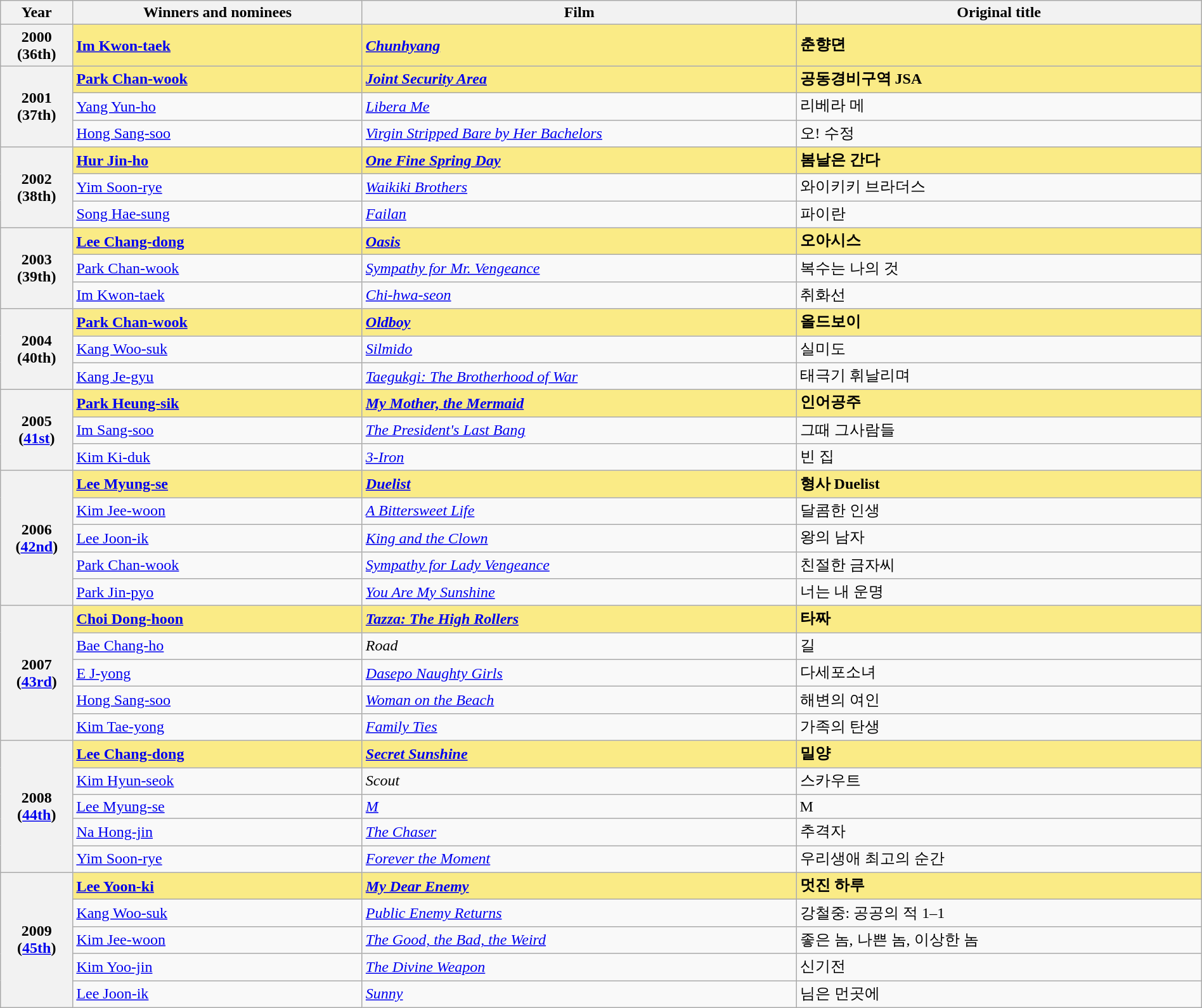<table class="wikitable" style="width:100%;" cellpadding="6">
<tr>
<th style="width:5%;">Year</th>
<th style="width:20%;">Winners and nominees</th>
<th style="width:30%;">Film</th>
<th style="width:28%;">Original title</th>
</tr>
<tr>
<th>2000<br>(36th)</th>
<td style="background:#FAEB86;"><strong><a href='#'>Im Kwon-taek</a> </strong></td>
<td style="background:#FAEB86;"><a href='#'><strong><em>Chunhyang</em></strong></a></td>
<td style="background:#FAEB86;"><strong>춘향뎐</strong></td>
</tr>
<tr>
<th rowspan="3">2001<br>(37th)</th>
<td style="background:#FAEB86;"><strong><a href='#'>Park Chan-wook</a></strong> <strong></strong></td>
<td style="background:#FAEB86;"><a href='#'><strong><em>Joint Security Area</em></strong></a></td>
<td style="background:#FAEB86;"><strong>공동경비구역 JSA</strong></td>
</tr>
<tr>
<td><a href='#'>Yang Yun-ho</a></td>
<td><a href='#'><em>Libera Me</em></a></td>
<td>리베라 메</td>
</tr>
<tr>
<td><a href='#'>Hong Sang-soo</a></td>
<td><em><a href='#'>Virgin Stripped Bare by Her Bachelors</a></em></td>
<td>오! 수정</td>
</tr>
<tr>
<th rowspan="3">2002<br>(38th)</th>
<td style="background:#FAEB86;"><strong><a href='#'>Hur Jin-ho</a> </strong></td>
<td style="background:#FAEB86;"><strong><em><a href='#'>One Fine Spring Day</a></em></strong></td>
<td style="background:#FAEB86;"><strong>봄날은 간다</strong></td>
</tr>
<tr>
<td><a href='#'>Yim Soon-rye</a></td>
<td><em><a href='#'>Waikiki Brothers</a></em></td>
<td>와이키키 브라더스</td>
</tr>
<tr>
<td><a href='#'>Song Hae-sung</a></td>
<td><em><a href='#'>Failan</a></em></td>
<td>파이란</td>
</tr>
<tr>
<th rowspan="3">2003<br>(39th)</th>
<td style="background:#FAEB86;"><strong><a href='#'>Lee Chang-dong</a></strong> <strong></strong></td>
<td style="background:#FAEB86;"><a href='#'><strong><em>Oasis</em></strong></a></td>
<td style="background:#FAEB86;"><strong>오아시스</strong></td>
</tr>
<tr>
<td><a href='#'>Park Chan-wook</a></td>
<td><em><a href='#'>Sympathy for Mr. Vengeance</a></em></td>
<td>복수는 나의 것</td>
</tr>
<tr>
<td><a href='#'>Im Kwon-taek</a></td>
<td><em><a href='#'>Chi-hwa-seon</a></em></td>
<td>취화선</td>
</tr>
<tr>
<th rowspan="3">2004<br>(40th)</th>
<td style="background:#FAEB86;"><strong><a href='#'>Park Chan-wook</a></strong> <strong></strong></td>
<td style="background:#FAEB86;"><a href='#'><strong><em>Oldboy</em></strong></a></td>
<td style="background:#FAEB86;"><strong>올드보이</strong></td>
</tr>
<tr>
<td><a href='#'>Kang Woo-suk</a></td>
<td><a href='#'><em>Silmido</em></a></td>
<td>실미도</td>
</tr>
<tr>
<td><a href='#'>Kang Je-gyu</a></td>
<td><em><a href='#'>Taegukgi: The Brotherhood of War</a></em></td>
<td>태극기 휘날리며</td>
</tr>
<tr>
<th rowspan="3">2005<br>(<a href='#'>41st</a>)</th>
<td style="background:#FAEB86;"><strong><a href='#'>Park Heung-sik</a> </strong></td>
<td style="background:#FAEB86;"><strong><em><a href='#'>My Mother, the Mermaid</a></em></strong></td>
<td style="background:#FAEB86;"><strong>인어공주</strong></td>
</tr>
<tr>
<td><a href='#'>Im Sang-soo</a></td>
<td><em><a href='#'>The President's Last Bang</a></em></td>
<td>그때 그사람들</td>
</tr>
<tr>
<td><a href='#'>Kim Ki-duk</a></td>
<td><em><a href='#'>3-Iron</a></em></td>
<td>빈 집</td>
</tr>
<tr>
<th rowspan="5">2006<br>(<a href='#'>42nd</a>)</th>
<td style="background:#FAEB86;"><strong><a href='#'>Lee Myung-se</a> </strong></td>
<td style="background:#FAEB86;"><strong><a href='#'><em>Duelist</em></a></strong></td>
<td style="background:#FAEB86;"><strong>형사 Duelist</strong></td>
</tr>
<tr>
<td><a href='#'>Kim Jee-woon</a></td>
<td><em><a href='#'>A Bittersweet Life</a></em></td>
<td>달콤한 인생</td>
</tr>
<tr>
<td><a href='#'>Lee Joon-ik</a></td>
<td><em><a href='#'>King and the Clown</a></em></td>
<td>왕의 남자</td>
</tr>
<tr>
<td><a href='#'>Park Chan-wook</a></td>
<td><em><a href='#'>Sympathy for Lady Vengeance</a></em></td>
<td>친절한 금자씨</td>
</tr>
<tr>
<td><a href='#'>Park Jin-pyo</a></td>
<td><a href='#'><em>You Are My Sunshine</em></a></td>
<td>너는 내 운명</td>
</tr>
<tr>
<th rowspan="5">2007<br>(<a href='#'>43rd</a>)</th>
<td style="background:#FAEB86;"><strong><a href='#'>Choi Dong-hoon</a> </strong></td>
<td style="background:#FAEB86;"><strong><em><a href='#'>Tazza: The High Rollers</a></em></strong></td>
<td style="background:#FAEB86;"><strong>타짜</strong></td>
</tr>
<tr>
<td><a href='#'>Bae Chang-ho</a></td>
<td><em>Road</em></td>
<td>길</td>
</tr>
<tr>
<td><a href='#'>E J-yong</a></td>
<td><em><a href='#'>Dasepo Naughty Girls</a></em></td>
<td>다세포소녀</td>
</tr>
<tr>
<td><a href='#'>Hong Sang-soo</a></td>
<td><em><a href='#'>Woman on the Beach</a></em></td>
<td>해변의 여인</td>
</tr>
<tr>
<td><a href='#'>Kim Tae-yong</a></td>
<td><a href='#'><em>Family Ties</em></a></td>
<td>가족의 탄생</td>
</tr>
<tr>
<th rowspan="5">2008<br>(<a href='#'>44th</a>)</th>
<td style="background:#FAEB86;"><strong><a href='#'>Lee Chang-dong</a> </strong></td>
<td style="background:#FAEB86;"><strong><em><a href='#'>Secret Sunshine</a></em></strong></td>
<td style="background:#FAEB86;"><strong>밀양</strong></td>
</tr>
<tr>
<td><a href='#'>Kim Hyun-seok</a></td>
<td><em>Scout</em></td>
<td>스카우트</td>
</tr>
<tr>
<td><a href='#'>Lee Myung-se</a></td>
<td><a href='#'><em>M</em></a></td>
<td>M</td>
</tr>
<tr>
<td><a href='#'>Na Hong-jin</a></td>
<td><a href='#'><em>The Chaser</em></a></td>
<td>추격자</td>
</tr>
<tr>
<td><a href='#'>Yim Soon-rye</a></td>
<td><em><a href='#'>Forever the Moment</a></em></td>
<td>우리생애 최고의 순간</td>
</tr>
<tr>
<th rowspan="5">2009<br>(<a href='#'>45th</a>)</th>
<td style="background:#FAEB86;"><strong><a href='#'>Lee Yoon-ki</a> </strong></td>
<td style="background:#FAEB86;"><strong><em><a href='#'>My Dear Enemy</a></em></strong></td>
<td style="background:#FAEB86;"><strong>멋진 하루</strong></td>
</tr>
<tr>
<td><a href='#'>Kang Woo-suk</a></td>
<td><em><a href='#'>Public Enemy Returns</a></em></td>
<td>강철중: 공공의 적 1–1</td>
</tr>
<tr>
<td><a href='#'>Kim Jee-woon</a></td>
<td><em><a href='#'>The Good, the Bad, the Weird</a></em></td>
<td>좋은 놈, 나쁜 놈, 이상한 놈</td>
</tr>
<tr>
<td><a href='#'>Kim Yoo-jin</a></td>
<td><em><a href='#'>The Divine Weapon</a></em></td>
<td>신기전</td>
</tr>
<tr>
<td><a href='#'>Lee Joon-ik</a></td>
<td><a href='#'><em>Sunny</em></a></td>
<td>님은 먼곳에</td>
</tr>
</table>
